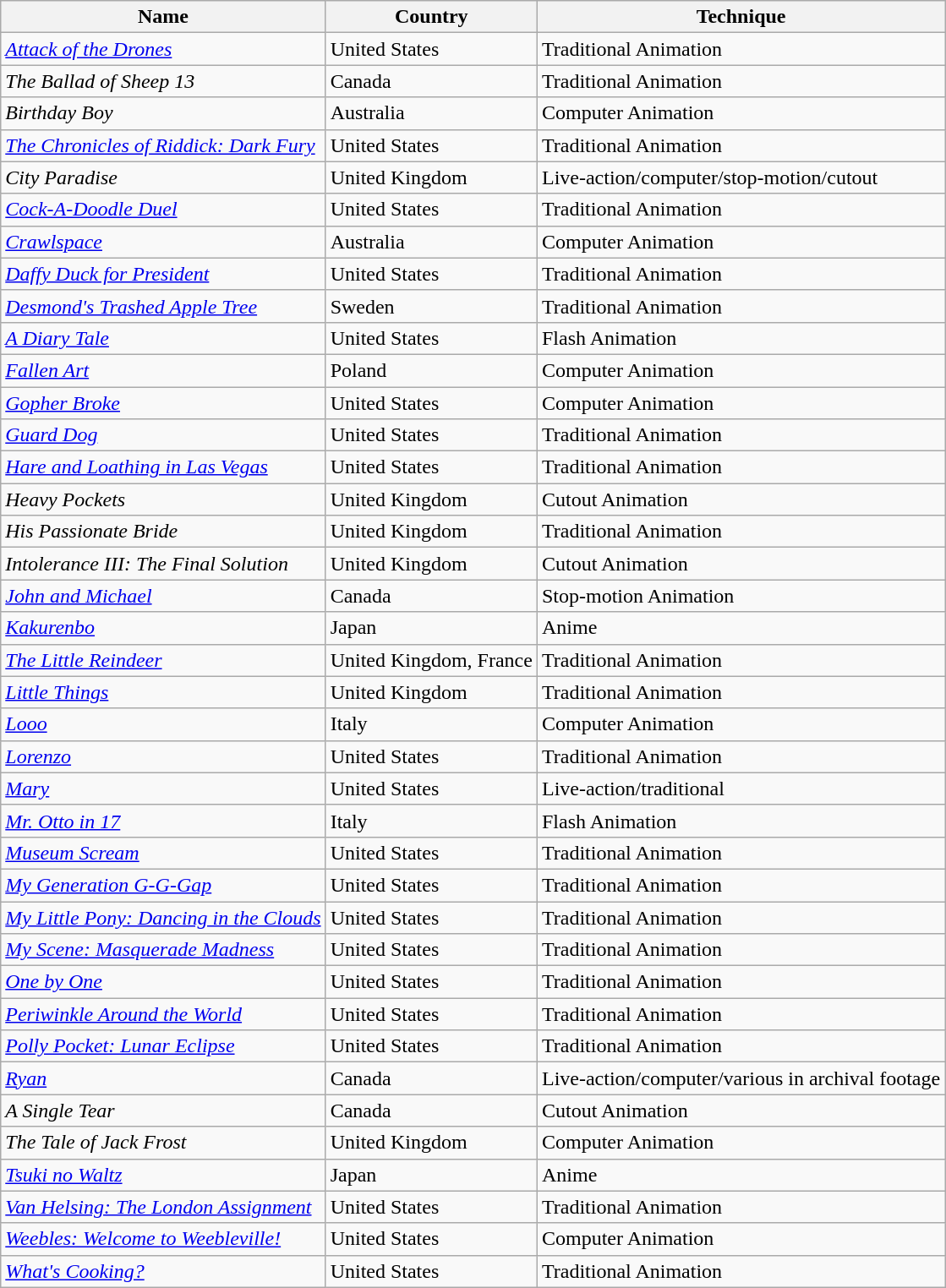<table class="wikitable sortable">
<tr>
<th>Name</th>
<th>Country</th>
<th>Technique</th>
</tr>
<tr>
<td><em><a href='#'>Attack of the Drones</a></em></td>
<td>United States</td>
<td>Traditional Animation</td>
</tr>
<tr>
<td><em>The Ballad of Sheep 13</em></td>
<td>Canada</td>
<td>Traditional Animation</td>
</tr>
<tr>
<td><em>Birthday Boy</em></td>
<td>Australia</td>
<td>Computer Animation</td>
</tr>
<tr>
<td><em><a href='#'>The Chronicles of Riddick: Dark Fury</a></em></td>
<td>United States</td>
<td>Traditional Animation</td>
</tr>
<tr>
<td><em>City Paradise</em></td>
<td>United Kingdom</td>
<td>Live-action/computer/stop-motion/cutout</td>
</tr>
<tr>
<td><em><a href='#'>Cock-A-Doodle Duel</a></em></td>
<td>United States</td>
<td>Traditional Animation</td>
</tr>
<tr>
<td><em><a href='#'>Crawlspace</a></em></td>
<td>Australia</td>
<td>Computer Animation</td>
</tr>
<tr>
<td><em><a href='#'>Daffy Duck for President</a></em></td>
<td>United States</td>
<td>Traditional Animation</td>
</tr>
<tr>
<td><em><a href='#'>Desmond's Trashed Apple Tree</a></em></td>
<td>Sweden</td>
<td>Traditional Animation</td>
</tr>
<tr>
<td><em><a href='#'>A Diary Tale</a></em></td>
<td>United States</td>
<td>Flash Animation</td>
</tr>
<tr>
<td><em><a href='#'>Fallen Art</a></em></td>
<td>Poland</td>
<td>Computer Animation</td>
</tr>
<tr>
<td><em><a href='#'>Gopher Broke</a></em></td>
<td>United States</td>
<td>Computer Animation</td>
</tr>
<tr>
<td><em><a href='#'>Guard Dog</a></em></td>
<td>United States</td>
<td>Traditional Animation</td>
</tr>
<tr>
<td><em><a href='#'>Hare and Loathing in Las Vegas</a></em></td>
<td>United States</td>
<td>Traditional Animation</td>
</tr>
<tr>
<td><em>Heavy Pockets</em></td>
<td>United Kingdom</td>
<td>Cutout Animation</td>
</tr>
<tr>
<td><em>His Passionate Bride</em></td>
<td>United Kingdom</td>
<td>Traditional Animation</td>
</tr>
<tr>
<td><em>Intolerance III: The Final Solution</em></td>
<td>United Kingdom</td>
<td>Cutout Animation</td>
</tr>
<tr>
<td><em><a href='#'>John and Michael</a></em></td>
<td>Canada</td>
<td>Stop-motion Animation</td>
</tr>
<tr>
<td><em><a href='#'>Kakurenbo</a></em></td>
<td>Japan</td>
<td>Anime</td>
</tr>
<tr>
<td><em><a href='#'>The Little Reindeer</a></em></td>
<td>United Kingdom, France</td>
<td>Traditional Animation</td>
</tr>
<tr>
<td><em><a href='#'>Little Things</a></em></td>
<td>United Kingdom</td>
<td>Traditional Animation</td>
</tr>
<tr>
<td><em><a href='#'>Looo</a></em></td>
<td>Italy</td>
<td>Computer Animation</td>
</tr>
<tr>
<td><em><a href='#'>Lorenzo</a></em></td>
<td>United States</td>
<td>Traditional Animation</td>
</tr>
<tr>
<td><em><a href='#'>Mary</a></em></td>
<td>United States</td>
<td>Live-action/traditional</td>
</tr>
<tr>
<td><em><a href='#'>Mr. Otto in 17</a></em></td>
<td>Italy</td>
<td>Flash Animation</td>
</tr>
<tr>
<td><em><a href='#'>Museum Scream</a></em></td>
<td>United States</td>
<td>Traditional Animation</td>
</tr>
<tr>
<td><em><a href='#'>My Generation G-G-Gap</a></em></td>
<td>United States</td>
<td>Traditional Animation</td>
</tr>
<tr>
<td><em><a href='#'>My Little Pony: Dancing in the Clouds</a></em></td>
<td>United States</td>
<td>Traditional Animation</td>
</tr>
<tr>
<td><em><a href='#'>My Scene: Masquerade Madness</a></em></td>
<td>United States</td>
<td>Traditional Animation</td>
</tr>
<tr>
<td><em><a href='#'>One by One</a></em></td>
<td>United States</td>
<td>Traditional Animation</td>
</tr>
<tr>
<td><em><a href='#'>Periwinkle Around the World</a></em></td>
<td>United States</td>
<td>Traditional Animation</td>
</tr>
<tr>
<td><em><a href='#'>Polly Pocket: Lunar Eclipse</a></em></td>
<td>United States</td>
<td>Traditional Animation</td>
</tr>
<tr>
<td><em><a href='#'>Ryan</a></em></td>
<td>Canada</td>
<td>Live-action/computer/various in archival footage</td>
</tr>
<tr>
<td><em>A Single Tear</em></td>
<td>Canada</td>
<td>Cutout Animation</td>
</tr>
<tr>
<td><em>The Tale of Jack Frost</em></td>
<td>United Kingdom</td>
<td>Computer Animation</td>
</tr>
<tr>
<td><em><a href='#'>Tsuki no Waltz</a></em></td>
<td>Japan</td>
<td>Anime</td>
</tr>
<tr>
<td><em><a href='#'>Van Helsing: The London Assignment</a></em></td>
<td>United States</td>
<td>Traditional Animation</td>
</tr>
<tr>
<td><em><a href='#'>Weebles: Welcome to Weebleville!</a></em></td>
<td>United States</td>
<td>Computer Animation</td>
</tr>
<tr>
<td><em><a href='#'>What's Cooking?</a></em></td>
<td>United States</td>
<td>Traditional Animation</td>
</tr>
</table>
